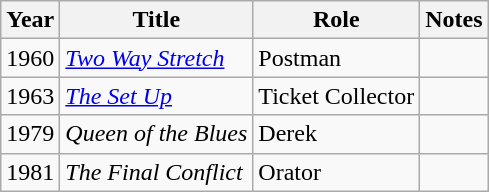<table class="wikitable">
<tr>
<th>Year</th>
<th>Title</th>
<th>Role</th>
<th>Notes</th>
</tr>
<tr>
<td>1960</td>
<td><em><a href='#'>Two Way Stretch</a></em></td>
<td>Postman</td>
<td></td>
</tr>
<tr>
<td>1963</td>
<td><em><a href='#'>The Set Up</a></em></td>
<td>Ticket Collector</td>
<td></td>
</tr>
<tr>
<td>1979</td>
<td><em>Queen of the Blues</em></td>
<td>Derek</td>
<td></td>
</tr>
<tr>
<td>1981</td>
<td><em>The Final Conflict</em></td>
<td>Orator</td>
<td></td>
</tr>
</table>
